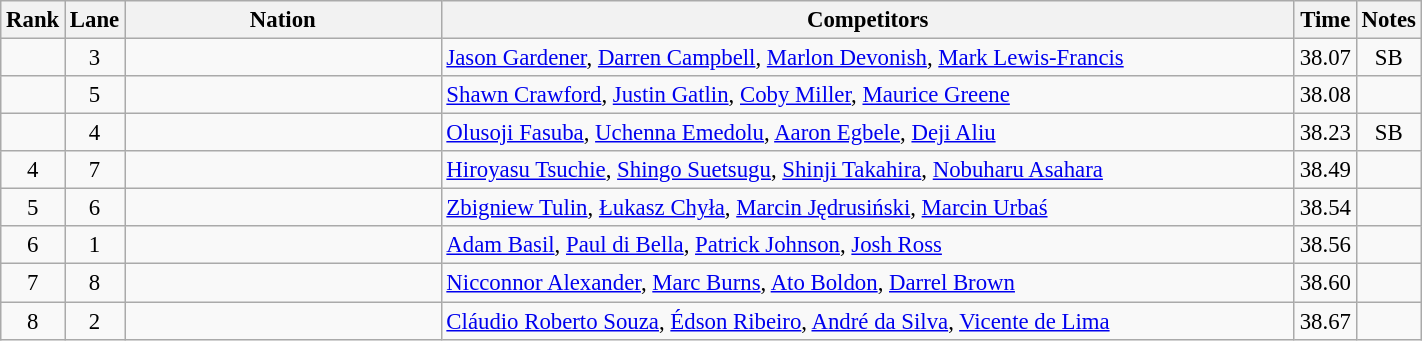<table class="wikitable sortable"  style="width:75%; text-align:center; font-size:95%;">
<tr>
<th width=15>Rank</th>
<th width=15>Lane</th>
<th width=250>Nation</th>
<th width=700>Competitors</th>
<th width=15>Time</th>
<th width=15>Notes</th>
</tr>
<tr>
<td></td>
<td>3</td>
<td align=left></td>
<td align=left><a href='#'>Jason Gardener</a>, <a href='#'>Darren Campbell</a>, <a href='#'>Marlon Devonish</a>, <a href='#'>Mark Lewis-Francis</a></td>
<td>38.07</td>
<td>SB</td>
</tr>
<tr>
<td></td>
<td>5</td>
<td align=left></td>
<td align=left><a href='#'>Shawn Crawford</a>, <a href='#'>Justin Gatlin</a>, <a href='#'>Coby Miller</a>, <a href='#'>Maurice Greene</a></td>
<td>38.08</td>
<td></td>
</tr>
<tr>
<td></td>
<td>4</td>
<td align=left></td>
<td align=left><a href='#'>Olusoji Fasuba</a>, <a href='#'>Uchenna Emedolu</a>, <a href='#'>Aaron Egbele</a>, <a href='#'>Deji Aliu</a></td>
<td>38.23</td>
<td>SB</td>
</tr>
<tr>
<td>4</td>
<td>7</td>
<td align=left></td>
<td align=left><a href='#'>Hiroyasu Tsuchie</a>, <a href='#'>Shingo Suetsugu</a>, <a href='#'>Shinji Takahira</a>, <a href='#'>Nobuharu Asahara</a></td>
<td>38.49</td>
<td></td>
</tr>
<tr>
<td>5</td>
<td>6</td>
<td align=left></td>
<td align=left><a href='#'>Zbigniew Tulin</a>, <a href='#'>Łukasz Chyła</a>, <a href='#'>Marcin Jędrusiński</a>, <a href='#'>Marcin Urbaś</a></td>
<td>38.54</td>
<td></td>
</tr>
<tr>
<td>6</td>
<td>1</td>
<td align=left></td>
<td align=left><a href='#'>Adam Basil</a>, <a href='#'>Paul di Bella</a>, <a href='#'>Patrick Johnson</a>, <a href='#'>Josh Ross</a></td>
<td>38.56</td>
<td></td>
</tr>
<tr>
<td>7</td>
<td>8</td>
<td align=left></td>
<td align=left><a href='#'>Nicconnor Alexander</a>, <a href='#'>Marc Burns</a>, <a href='#'>Ato Boldon</a>, <a href='#'>Darrel Brown</a></td>
<td>38.60</td>
<td></td>
</tr>
<tr>
<td>8</td>
<td>2</td>
<td align=left></td>
<td align=left><a href='#'>Cláudio Roberto Souza</a>, <a href='#'>Édson Ribeiro</a>, <a href='#'>André da Silva</a>, <a href='#'>Vicente de Lima</a></td>
<td>38.67</td>
<td></td>
</tr>
</table>
